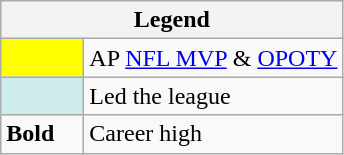<table class="wikitable">
<tr>
<th colspan="2">Legend</th>
</tr>
<tr>
<td style="background:#ffff00;width:3em"></td>
<td>AP <a href='#'>NFL MVP</a> & <a href='#'>OPOTY</a></td>
</tr>
<tr>
<td style="background:#cfecec;width:3em"></td>
<td>Led the league</td>
</tr>
<tr>
<td><strong>Bold</strong></td>
<td>Career high</td>
</tr>
</table>
